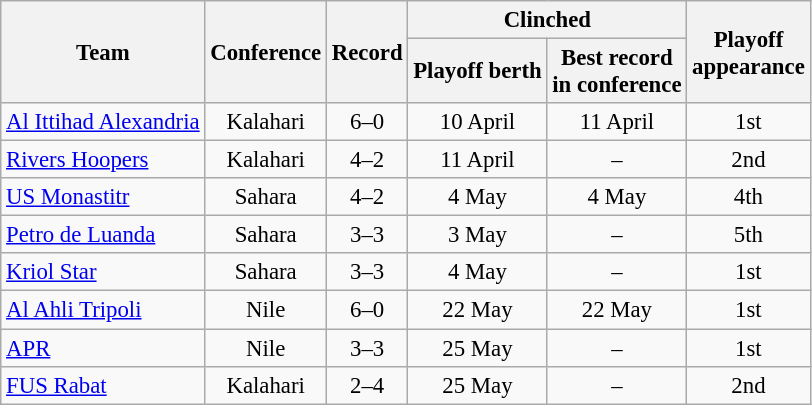<table class="wikitable" style="font-size:95%; text-align:center">
<tr>
<th rowspan="2">Team</th>
<th rowspan="2">Conference</th>
<th rowspan="2">Record</th>
<th colspan="2">Clinched</th>
<th rowspan="2">Playoff<br>appearance</th>
</tr>
<tr>
<th>Playoff berth</th>
<th>Best record<br>in conference</th>
</tr>
<tr>
<td align="left"> <a href='#'>Al Ittihad Alexandria</a></td>
<td>Kalahari</td>
<td>6–0</td>
<td>10 April</td>
<td>11 April</td>
<td>1st</td>
</tr>
<tr>
<td align="left"> <a href='#'>Rivers Hoopers</a></td>
<td>Kalahari</td>
<td>4–2</td>
<td>11 April</td>
<td>–</td>
<td>2nd</td>
</tr>
<tr>
<td align="left"> <a href='#'>US Monastitr</a></td>
<td>Sahara</td>
<td>4–2</td>
<td>4 May</td>
<td>4 May</td>
<td>4th</td>
</tr>
<tr>
<td align="left"> <a href='#'>Petro de Luanda</a></td>
<td>Sahara</td>
<td>3–3</td>
<td>3 May</td>
<td>–</td>
<td>5th</td>
</tr>
<tr>
<td align="left"> <a href='#'>Kriol Star</a></td>
<td>Sahara</td>
<td>3–3</td>
<td>4 May</td>
<td>–</td>
<td>1st</td>
</tr>
<tr>
<td align="left"> <a href='#'>Al Ahli Tripoli</a></td>
<td>Nile</td>
<td>6–0</td>
<td>22 May</td>
<td>22 May</td>
<td>1st</td>
</tr>
<tr>
<td align="left"> <a href='#'>APR</a></td>
<td>Nile</td>
<td>3–3</td>
<td>25 May</td>
<td>–</td>
<td>1st</td>
</tr>
<tr>
<td align="left"> <a href='#'>FUS Rabat</a></td>
<td>Kalahari</td>
<td>2–4</td>
<td>25 May</td>
<td>–</td>
<td>2nd</td>
</tr>
</table>
